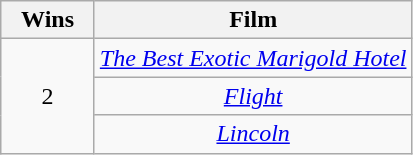<table class="wikitable plainrowheaders" style="text-align:center;">
<tr>
<th scope="col" style="width:55px;">Wins</th>
<th scope="col" style="text-align:center;">Film</th>
</tr>
<tr>
<td scope=row rowspan=3 style="text-align:center;">2</td>
<td><em><a href='#'>The Best Exotic Marigold Hotel</a></em></td>
</tr>
<tr>
<td><em><a href='#'>Flight</a></em></td>
</tr>
<tr>
<td><em><a href='#'>Lincoln</a></em></td>
</tr>
</table>
